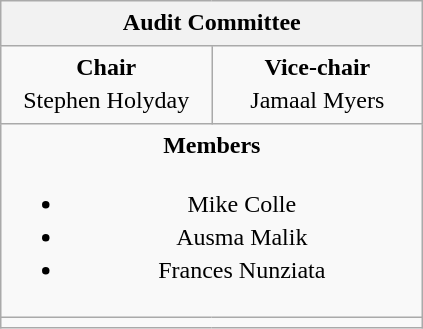<table class="wikitable" style="line-height:1.4em; text-align:center;">
<tr>
<th colspan="2" scope="col">Audit Committee</th>
</tr>
<tr>
<td style="width: 100pt;"><strong>Chair</strong><br>Stephen Holyday</td>
<td style="width: 100pt;"><strong>Vice-chair</strong><br>Jamaal Myers</td>
</tr>
<tr>
<td colspan="2"><strong>Members</strong><br><ul><li>Mike Colle</li><li>Ausma Malik</li><li>Frances Nunziata</li></ul></td>
</tr>
<tr>
<td colspan="2"></td>
</tr>
</table>
